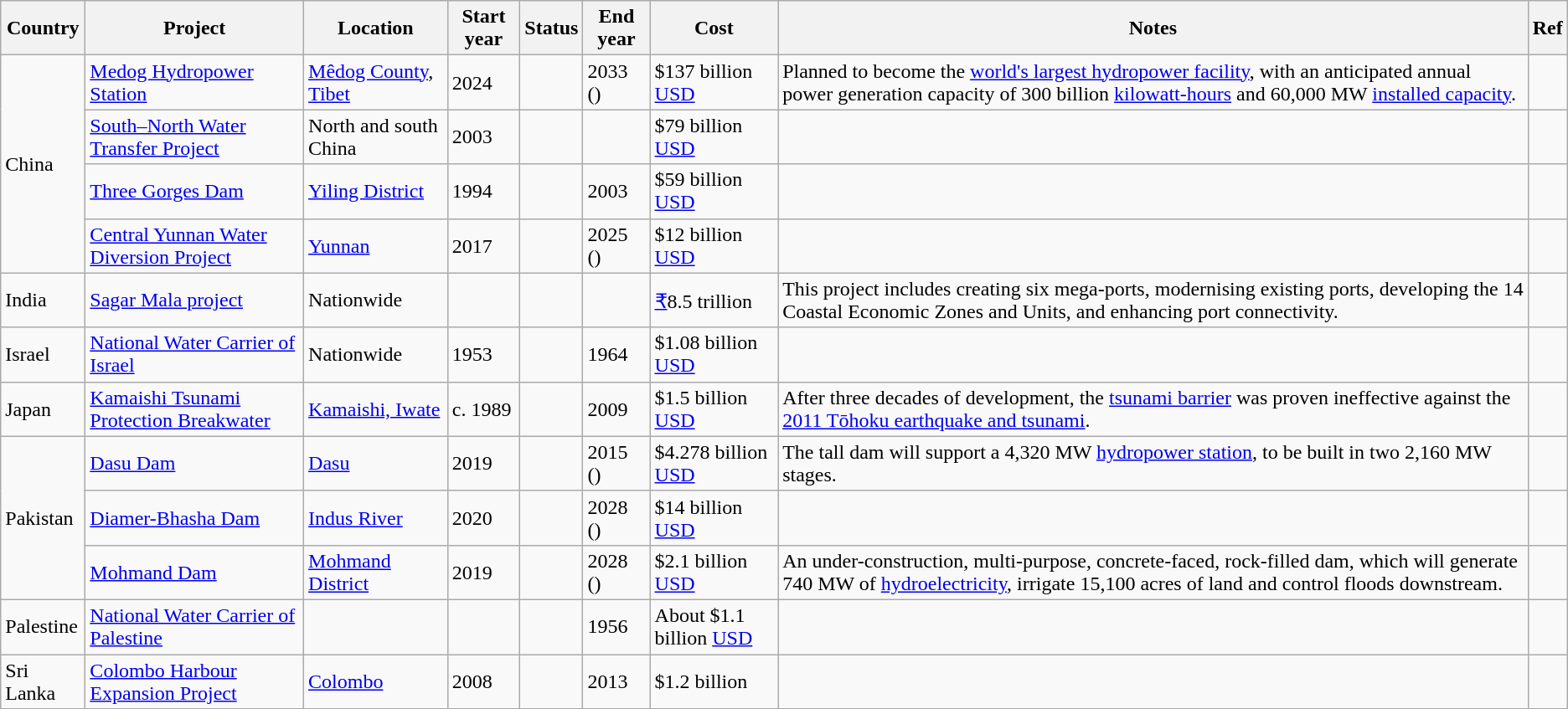<table class="wikitable sortable">
<tr>
<th>Country</th>
<th>Project</th>
<th>Location</th>
<th>Start year</th>
<th>Status</th>
<th>End year</th>
<th>Cost</th>
<th class="unsortable">Notes</th>
<th class="unsortable">Ref</th>
</tr>
<tr>
<td rowspan="4">China</td>
<td><a href='#'>Medog Hydropower Station</a></td>
<td><a href='#'>Mêdog County</a>, <a href='#'>Tibet</a></td>
<td>2024</td>
<td></td>
<td>2033 ()</td>
<td>$137 billion <a href='#'>USD</a></td>
<td>Planned to become the <a href='#'>world's largest hydropower facility</a>, with an anticipated annual power generation capacity of 300 billion <a href='#'>kilowatt-hours</a> and 60,000 MW <a href='#'>installed capacity</a>.</td>
<td></td>
</tr>
<tr>
<td><a href='#'>South–North Water Transfer Project</a></td>
<td>North and south China</td>
<td>2003</td>
<td></td>
<td></td>
<td>$79 billion <a href='#'>USD</a></td>
<td></td>
<td></td>
</tr>
<tr>
<td><a href='#'>Three Gorges Dam</a></td>
<td><a href='#'>Yiling District</a></td>
<td>1994</td>
<td></td>
<td>2003</td>
<td>$59 billion <a href='#'>USD</a></td>
<td></td>
<td></td>
</tr>
<tr>
<td><a href='#'>Central Yunnan Water Diversion Project</a></td>
<td><a href='#'>Yunnan</a></td>
<td>2017</td>
<td></td>
<td>2025 ()</td>
<td>$12 billion <a href='#'>USD</a></td>
<td></td>
<td></td>
</tr>
<tr>
<td>India</td>
<td><a href='#'>Sagar Mala project</a></td>
<td>Nationwide</td>
<td></td>
<td></td>
<td></td>
<td><a href='#'>₹</a>8.5 trillion</td>
<td>This project includes creating six mega-ports, modernising existing ports, developing the 14 Coastal Economic Zones and Units, and enhancing port connectivity.</td>
<td></td>
</tr>
<tr>
<td>Israel</td>
<td><a href='#'>National Water Carrier of Israel</a></td>
<td>Nationwide</td>
<td>1953</td>
<td></td>
<td>1964</td>
<td>$1.08 billion <a href='#'>USD</a></td>
<td></td>
<td></td>
</tr>
<tr>
<td>Japan</td>
<td><a href='#'>Kamaishi Tsunami Protection Breakwater</a></td>
<td><a href='#'>Kamaishi, Iwate</a></td>
<td>c. 1989</td>
<td></td>
<td>2009</td>
<td>$1.5 billion <a href='#'>USD</a></td>
<td>After three decades of development, the <a href='#'>tsunami barrier</a> was proven ineffective against the <a href='#'>2011 Tōhoku earthquake and tsunami</a>.</td>
<td></td>
</tr>
<tr>
<td rowspan="3">Pakistan</td>
<td><a href='#'>Dasu Dam</a></td>
<td><a href='#'>Dasu</a></td>
<td>2019</td>
<td></td>
<td>2015 ()</td>
<td>$4.278 billion <a href='#'>USD</a></td>
<td>The  tall dam will support a 4,320 MW <a href='#'>hydropower station</a>, to be built in two 2,160 MW stages.</td>
<td></td>
</tr>
<tr>
<td><a href='#'>Diamer-Bhasha Dam</a></td>
<td><a href='#'>Indus River</a></td>
<td>2020</td>
<td></td>
<td>2028 ()</td>
<td>$14 billion <a href='#'>USD</a></td>
<td></td>
<td></td>
</tr>
<tr>
<td><a href='#'>Mohmand Dam</a></td>
<td><a href='#'>Mohmand District</a></td>
<td>2019</td>
<td></td>
<td>2028 ()</td>
<td>$2.1 billion <a href='#'>USD</a></td>
<td>An under-construction, multi-purpose, concrete-faced, rock-filled dam, which will generate 740 MW of <a href='#'>hydroelectricity</a>, irrigate 15,100 acres of land and control floods downstream.</td>
<td></td>
</tr>
<tr>
<td>Palestine</td>
<td><a href='#'>National Water Carrier of Palestine</a></td>
<td></td>
<td></td>
<td></td>
<td>1956</td>
<td>About $1.1 billion <a href='#'>USD</a></td>
<td></td>
<td></td>
</tr>
<tr>
<td>Sri Lanka</td>
<td><a href='#'>Colombo Harbour Expansion Project</a></td>
<td><a href='#'>Colombo</a></td>
<td>2008</td>
<td></td>
<td>2013</td>
<td>$1.2 billion</td>
<td></td>
<td></td>
</tr>
</table>
